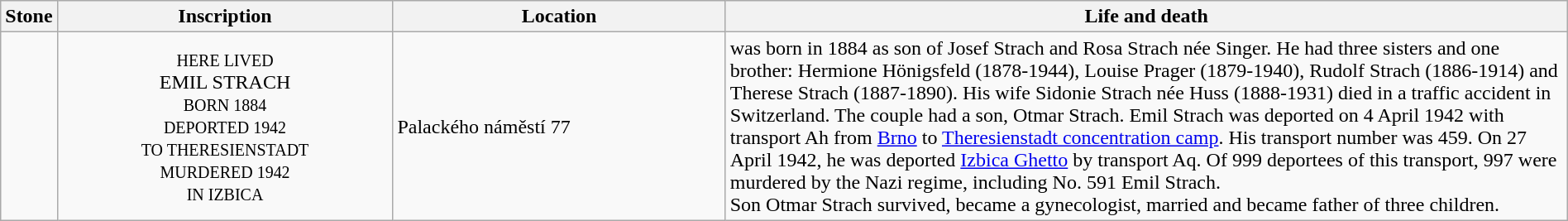<table class="wikitable sortable toptextcells" style="width:100%">
<tr>
<th class="hintergrundfarbe6 unsortable" width="120px">Stone</th>
<th class="hintergrundfarbe6 unsortable" style ="width:22%;">Inscription</th>
<th class="hintergrundfarbe6" data-sort-type="text" style ="width:22%;">Location</th>
<th class="hintergrundfarbe6" style="width:100%;">Life and death</th>
</tr>
<tr>
<td></td>
<td style="text-align:center"><div><small>HERE LIVED</small><br>EMIL STRACH<br><small>BORN 1884<br>DEPORTED 1942<br>TO THERESIENSTADT<br>MURDERED 1942<br>IN IZBICA</small></div></td>
<td>Palackého náměstí 77<br></td>
<td><strong></strong> was born in 1884 as son of Josef Strach and Rosa Strach née Singer. He had three sisters and one brother: Hermione Hönigsfeld (1878-1944), Louise Prager (1879-1940), Rudolf Strach (1886-1914) and Therese Strach (1887-1890). His wife Sidonie Strach née Huss (1888-1931) died in a traffic accident in Switzerland. The couple had a son, Otmar Strach. Emil Strach was deported on 4 April 1942 with transport Ah from <a href='#'>Brno</a> to <a href='#'>Theresienstadt concentration camp</a>. His transport number was 459. On 27 April 1942, he was deported <a href='#'>Izbica Ghetto</a> by transport Aq. Of 999 deportees of this transport, 997 were murdered by the Nazi regime, including No. 591 Emil Strach.<br>Son Otmar Strach survived, became a gynecologist, married and became father of three children.</td>
</tr>
</table>
